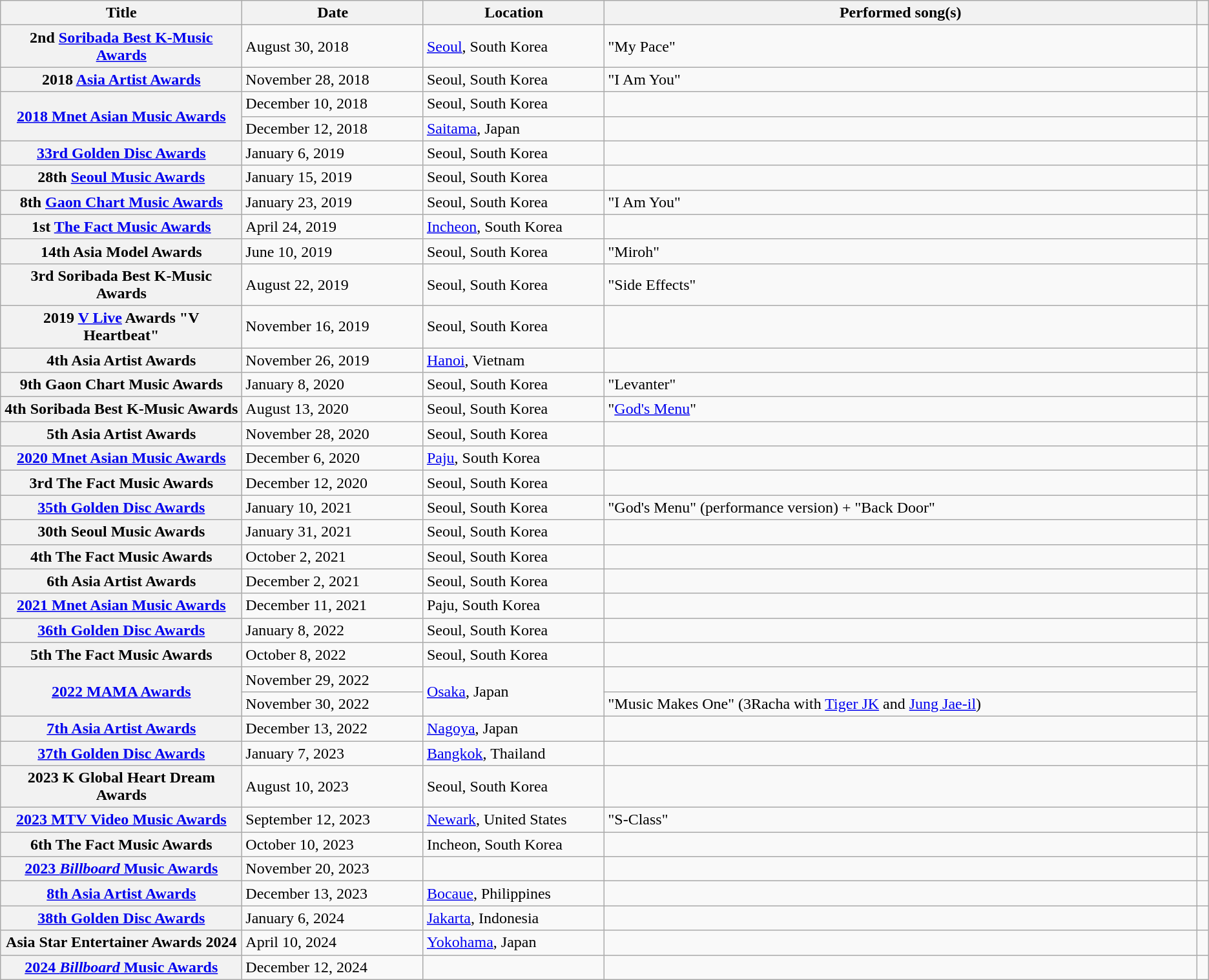<table class="wikitable sortable plainrowheaders">
<tr>
<th style="width:20%">Title</th>
<th style="width:15%">Date</th>
<th style="width:15%">Location</th>
<th>Performed song(s)</th>
<th style="width:1%" class="unsortable"></th>
</tr>
<tr>
<th scope="row">2nd <a href='#'>Soribada Best K-Music Awards</a></th>
<td>August 30, 2018</td>
<td><a href='#'>Seoul</a>, South Korea</td>
<td>"My Pace"</td>
<td style="text-align:center"></td>
</tr>
<tr>
<th scope="row">2018 <a href='#'>Asia Artist Awards</a></th>
<td>November 28, 2018</td>
<td>Seoul, South Korea</td>
<td>"I Am You"</td>
<td style="text-align:center"></td>
</tr>
<tr>
<th scope="row" rowspan="2"><a href='#'>2018 Mnet Asian Music Awards</a></th>
<td>December 10, 2018</td>
<td>Seoul, South Korea</td>
<td></td>
<td style="text-align:center"></td>
</tr>
<tr>
<td>December 12, 2018</td>
<td><a href='#'>Saitama</a>, Japan</td>
<td></td>
<td style="text-align:center"></td>
</tr>
<tr>
<th scope="row"><a href='#'>33rd Golden Disc Awards</a></th>
<td>January 6, 2019</td>
<td>Seoul, South Korea</td>
<td></td>
<td style="text-align:center"></td>
</tr>
<tr>
<th scope="row">28th <a href='#'>Seoul Music Awards</a></th>
<td>January 15, 2019</td>
<td>Seoul, South Korea</td>
<td></td>
<td style="text-align:center"></td>
</tr>
<tr>
<th scope="row">8th <a href='#'>Gaon Chart Music Awards</a></th>
<td>January 23, 2019</td>
<td>Seoul, South Korea</td>
<td>"I Am You"</td>
<td style="text-align:center"></td>
</tr>
<tr>
<th scope="row">1st <a href='#'>The Fact Music Awards</a></th>
<td>April 24, 2019</td>
<td><a href='#'>Incheon</a>, South Korea</td>
<td></td>
<td style="text-align:center"></td>
</tr>
<tr>
<th scope="row">14th Asia Model Awards</th>
<td>June 10, 2019</td>
<td>Seoul, South Korea</td>
<td>"Miroh"</td>
<td style="text-align:center"></td>
</tr>
<tr>
<th scope="row">3rd Soribada Best K-Music Awards</th>
<td>August 22, 2019</td>
<td>Seoul, South Korea</td>
<td>"Side Effects"</td>
<td style="text-align:center"></td>
</tr>
<tr>
<th scope="row">2019 <a href='#'>V Live</a> Awards "V Heartbeat"</th>
<td>November 16, 2019</td>
<td>Seoul, South Korea</td>
<td></td>
<td style="text-align:center"><br></td>
</tr>
<tr>
<th scope="row">4th Asia Artist Awards</th>
<td>November 26, 2019</td>
<td><a href='#'>Hanoi</a>, Vietnam</td>
<td></td>
<td style="text-align:center"></td>
</tr>
<tr>
<th scope="row">9th Gaon Chart Music Awards</th>
<td>January 8, 2020</td>
<td>Seoul, South Korea</td>
<td>"Levanter"</td>
<td style="text-align:center"></td>
</tr>
<tr>
<th scope="row">4th Soribada Best K-Music Awards</th>
<td>August 13, 2020</td>
<td>Seoul, South Korea</td>
<td>"<a href='#'>God's Menu</a>"</td>
<td style="text-align:center"></td>
</tr>
<tr>
<th scope="row">5th Asia Artist Awards</th>
<td>November 28, 2020</td>
<td>Seoul, South Korea</td>
<td></td>
<td style="text-align:center"></td>
</tr>
<tr>
<th scope="row"><a href='#'>2020 Mnet Asian Music Awards</a></th>
<td>December 6, 2020</td>
<td><a href='#'>Paju</a>, South Korea</td>
<td></td>
<td style="text-align:center"><br></td>
</tr>
<tr>
<th scope="row">3rd The Fact Music Awards</th>
<td>December 12, 2020</td>
<td>Seoul, South Korea</td>
<td></td>
<td style="text-align:center"></td>
</tr>
<tr>
<th scope="row"><a href='#'>35th Golden Disc Awards</a></th>
<td>January 10, 2021</td>
<td>Seoul, South Korea</td>
<td>"God's Menu" (performance version) + "Back Door"</td>
<td style="text-align:center"></td>
</tr>
<tr>
<th scope="row">30th Seoul Music Awards</th>
<td>January 31, 2021</td>
<td>Seoul, South Korea</td>
<td></td>
<td style="text-align:center"><br></td>
</tr>
<tr>
<th scope="row">4th The Fact Music Awards</th>
<td>October 2, 2021</td>
<td>Seoul, South Korea</td>
<td></td>
<td style="text-align:center"></td>
</tr>
<tr>
<th scope="row">6th Asia Artist Awards</th>
<td>December 2, 2021</td>
<td>Seoul, South Korea</td>
<td></td>
<td style="text-align:center"></td>
</tr>
<tr>
<th scope="row"><a href='#'>2021 Mnet Asian Music Awards</a></th>
<td>December 11, 2021</td>
<td>Paju, South Korea</td>
<td></td>
<td style="text-align:center"><br></td>
</tr>
<tr>
<th scope="row"><a href='#'>36th Golden Disc Awards</a></th>
<td>January 8, 2022</td>
<td>Seoul, South Korea</td>
<td></td>
<td style="text-align:center"></td>
</tr>
<tr>
<th scope="row">5th The Fact Music Awards</th>
<td>October 8, 2022</td>
<td>Seoul, South Korea</td>
<td></td>
<td style="text-align:center"></td>
</tr>
<tr>
<th scope="row" rowspan="2"><a href='#'>2022 MAMA Awards</a></th>
<td>November 29, 2022</td>
<td rowspan="2"><a href='#'>Osaka</a>, Japan</td>
<td></td>
<td style="text-align:center" rowspan="2"></td>
</tr>
<tr>
<td>November 30, 2022</td>
<td>"Music Makes One" (3Racha with <a href='#'>Tiger JK</a> and <a href='#'>Jung Jae-il</a>)</td>
</tr>
<tr>
<th scope="row"><a href='#'>7th Asia Artist Awards</a></th>
<td>December 13, 2022</td>
<td><a href='#'>Nagoya</a>, Japan</td>
<td></td>
<td style="text-align:center"></td>
</tr>
<tr>
<th scope="row"><a href='#'>37th Golden Disc Awards</a></th>
<td>January 7, 2023</td>
<td><a href='#'>Bangkok</a>, Thailand</td>
<td></td>
<td style="text-align:center"></td>
</tr>
<tr>
<th scope="row">2023 K Global Heart Dream Awards</th>
<td>August 10, 2023</td>
<td>Seoul, South Korea</td>
<td></td>
<td style="text-align:center"></td>
</tr>
<tr>
<th scope="row"><a href='#'>2023 MTV Video Music Awards</a></th>
<td>September 12, 2023</td>
<td><a href='#'>Newark</a>, United States</td>
<td>"S-Class"</td>
<td style="text-align:center"></td>
</tr>
<tr>
<th scope="row">6th The Fact Music Awards</th>
<td>October 10, 2023</td>
<td>Incheon, South Korea</td>
<td></td>
<td style="text-align:center"></td>
</tr>
<tr>
<th scope="row"><a href='#'>2023 <em>Billboard</em> Music Awards</a></th>
<td>November 20, 2023</td>
<td></td>
<td></td>
<td style="text-align:center"></td>
</tr>
<tr>
<th scope="row"><a href='#'>8th Asia Artist Awards</a></th>
<td>December 13, 2023</td>
<td><a href='#'>Bocaue</a>, Philippines</td>
<td></td>
<td style="text-align:center"></td>
</tr>
<tr>
<th scope="row"><a href='#'>38th Golden Disc Awards</a></th>
<td>January 6, 2024</td>
<td><a href='#'>Jakarta</a>, Indonesia</td>
<td></td>
<td style="text-align:center"></td>
</tr>
<tr>
<th scope="row">Asia Star Entertainer Awards 2024</th>
<td>April 10, 2024</td>
<td><a href='#'>Yokohama</a>, Japan</td>
<td></td>
<td style="text-align:center"></td>
</tr>
<tr>
<th scope="row"><a href='#'>2024 <em>Billboard</em> Music Awards</a></th>
<td>December 12, 2024</td>
<td></td>
<td></td>
<td style="text-align:center"></td>
</tr>
</table>
